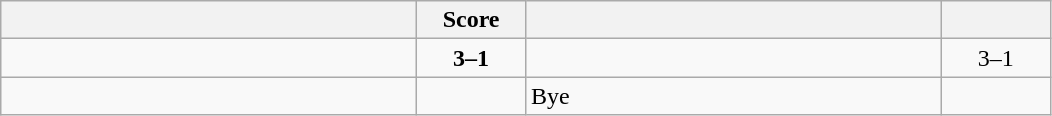<table class="wikitable" style="text-align: center; ">
<tr>
<th align="right" width="270"></th>
<th width="65">Score</th>
<th align="left" width="270"></th>
<th width="65"></th>
</tr>
<tr>
<td align="left"><strong></strong></td>
<td><strong>3–1</strong></td>
<td align="left"></td>
<td>3–1 <strong></strong></td>
</tr>
<tr>
<td align="left"><strong></strong></td>
<td></td>
<td align="left">Bye</td>
<td></td>
</tr>
</table>
